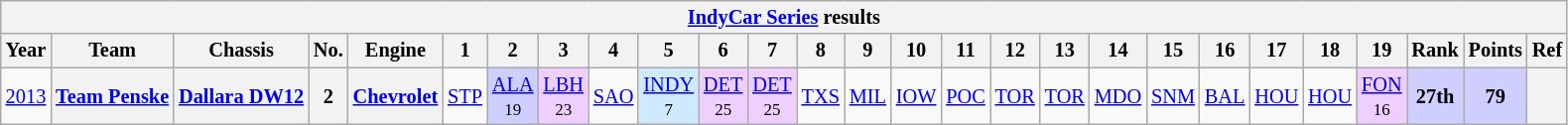<table class="wikitable" style="text-align:center; font-size:85%">
<tr>
<th colspan=45><a href='#'>IndyCar Series</a> results</th>
</tr>
<tr>
<th>Year</th>
<th>Team</th>
<th>Chassis</th>
<th>No.</th>
<th>Engine</th>
<th>1</th>
<th>2</th>
<th>3</th>
<th>4</th>
<th>5</th>
<th>6</th>
<th>7</th>
<th>8</th>
<th>9</th>
<th>10</th>
<th>11</th>
<th>12</th>
<th>13</th>
<th>14</th>
<th>15</th>
<th>16</th>
<th>17</th>
<th>18</th>
<th>19</th>
<th>Rank</th>
<th>Points</th>
<th>Ref</th>
</tr>
<tr>
<td><a href='#'>2013</a></td>
<th><a href='#'>Team Penske</a></th>
<th><a href='#'>Dallara DW12</a></th>
<th>2</th>
<th><a href='#'>Chevrolet</a></th>
<td><a href='#'>STP</a></td>
<td style="background:#CFCFFF;"><a href='#'>ALA</a><br><small>19</small></td>
<td style="background:#EFCFFF;"><a href='#'>LBH</a><br><small>23</small></td>
<td><a href='#'>SAO</a></td>
<td style="background:#CFEAFF;"><a href='#'>INDY</a><br><small>7</small></td>
<td style="background:#EFCFFF;"><a href='#'>DET</a><br><small>25</small></td>
<td style="background:#EFCFFF;"><a href='#'>DET</a><br><small>25</small></td>
<td><a href='#'>TXS</a></td>
<td><a href='#'>MIL</a></td>
<td><a href='#'>IOW</a></td>
<td><a href='#'>POC</a></td>
<td><a href='#'>TOR</a></td>
<td><a href='#'>TOR</a></td>
<td><a href='#'>MDO</a></td>
<td><a href='#'>SNM</a></td>
<td><a href='#'>BAL</a></td>
<td><a href='#'>HOU</a></td>
<td><a href='#'>HOU</a></td>
<td style="background:#EFCFFF;"><a href='#'>FON</a><br><small>16</small></td>
<th style="background:#CFCFFF;">27th</th>
<th style="background:#CFCFFF;">79</th>
<th></th>
</tr>
</table>
